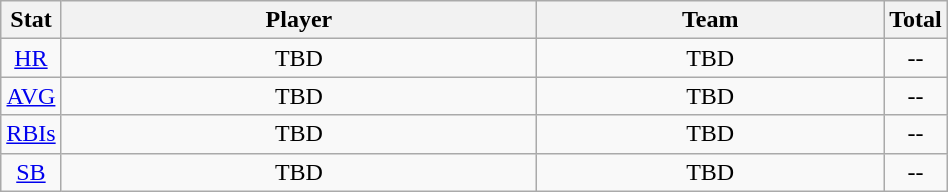<table class="wikitable"  style="width:50%; text-align:center;">
<tr>
<th style="width:5%;">Stat</th>
<th style="width:55%;">Player</th>
<th style="width:55%;">Team</th>
<th style="width:5%;">Total</th>
</tr>
<tr>
<td><a href='#'>HR</a></td>
<td>TBD</td>
<td>TBD</td>
<td>--</td>
</tr>
<tr>
<td><a href='#'>AVG</a></td>
<td>TBD</td>
<td>TBD</td>
<td>--</td>
</tr>
<tr>
<td><a href='#'>RBIs</a></td>
<td>TBD</td>
<td>TBD</td>
<td>--</td>
</tr>
<tr>
<td><a href='#'>SB</a></td>
<td>TBD</td>
<td>TBD</td>
<td>--</td>
</tr>
</table>
